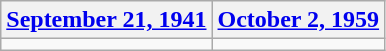<table class=wikitable>
<tr>
<th><a href='#'>September 21, 1941</a></th>
<th><a href='#'>October 2, 1959</a></th>
</tr>
<tr>
<td></td>
<td></td>
</tr>
</table>
